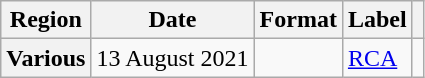<table class="wikitable plainrowheaders">
<tr>
<th scope="col">Region</th>
<th scope="col">Date</th>
<th scope="col">Format</th>
<th scope="col">Label</th>
<th scope="col"></th>
</tr>
<tr>
<th scope="row">Various</th>
<td>13 August 2021</td>
<td></td>
<td><a href='#'>RCA</a></td>
<td></td>
</tr>
</table>
